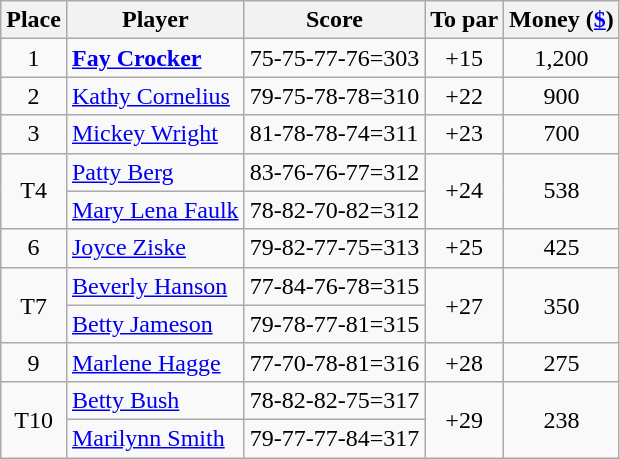<table class="wikitable">
<tr>
<th>Place</th>
<th>Player</th>
<th>Score</th>
<th>To par</th>
<th>Money (<a href='#'>$</a>)</th>
</tr>
<tr>
<td align=center>1</td>
<td> <strong><a href='#'>Fay Crocker</a></strong></td>
<td>75-75-77-76=303</td>
<td align=center>+15</td>
<td align=center>1,200</td>
</tr>
<tr>
<td align=center>2</td>
<td> <a href='#'>Kathy Cornelius</a></td>
<td>79-75-78-78=310</td>
<td align=center>+22</td>
<td align=center>900</td>
</tr>
<tr>
<td align=center>3</td>
<td> <a href='#'>Mickey Wright</a></td>
<td>81-78-78-74=311</td>
<td align=center>+23</td>
<td align=center>700</td>
</tr>
<tr>
<td align=center rowspan=2>T4</td>
<td> <a href='#'>Patty Berg</a></td>
<td>83-76-76-77=312</td>
<td align=center rowspan=2>+24</td>
<td align=center rowspan=2>538</td>
</tr>
<tr>
<td> <a href='#'>Mary Lena Faulk</a></td>
<td>78-82-70-82=312</td>
</tr>
<tr>
<td align=center>6</td>
<td> <a href='#'>Joyce Ziske</a></td>
<td>79-82-77-75=313</td>
<td align=center>+25</td>
<td align=center>425</td>
</tr>
<tr>
<td align=center rowspan=2>T7</td>
<td> <a href='#'>Beverly Hanson</a></td>
<td>77-84-76-78=315</td>
<td align=center rowspan=2>+27</td>
<td align=center rowspan=2>350</td>
</tr>
<tr>
<td> <a href='#'>Betty Jameson</a></td>
<td>79-78-77-81=315</td>
</tr>
<tr>
<td align=center>9</td>
<td> <a href='#'>Marlene Hagge</a></td>
<td>77-70-78-81=316</td>
<td align=center>+28</td>
<td align=center>275</td>
</tr>
<tr>
<td align=center rowspan=2>T10</td>
<td> <a href='#'>Betty Bush</a></td>
<td>78-82-82-75=317</td>
<td align=center rowspan=2>+29</td>
<td align=center rowspan=2>238</td>
</tr>
<tr>
<td> <a href='#'>Marilynn Smith</a></td>
<td>79-77-77-84=317</td>
</tr>
</table>
